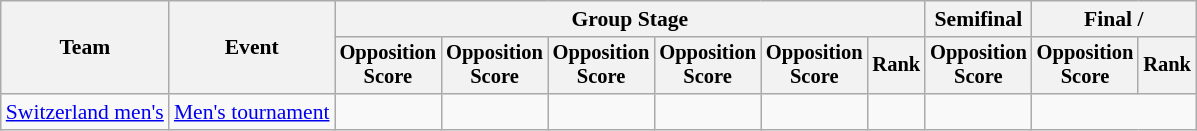<table class=wikitable style=font-size:90%;text-align:center>
<tr>
<th rowspan=2>Team</th>
<th rowspan=2>Event</th>
<th colspan=6>Group Stage</th>
<th>Semifinal</th>
<th colspan=2>Final / </th>
</tr>
<tr style=font-size:95%>
<th>Opposition<br>Score</th>
<th>Opposition<br>Score</th>
<th>Opposition<br>Score</th>
<th>Opposition<br>Score</th>
<th>Opposition<br>Score</th>
<th>Rank</th>
<th>Opposition<br>Score</th>
<th>Opposition<br>Score</th>
<th>Rank</th>
</tr>
<tr>
<td align=left><a href='#'>Switzerland men's</a></td>
<td align=left><a href='#'>Men's tournament</a></td>
<td><br></td>
<td><br></td>
<td><br></td>
<td></td>
<td></td>
<td></td>
<td></td>
</tr>
</table>
